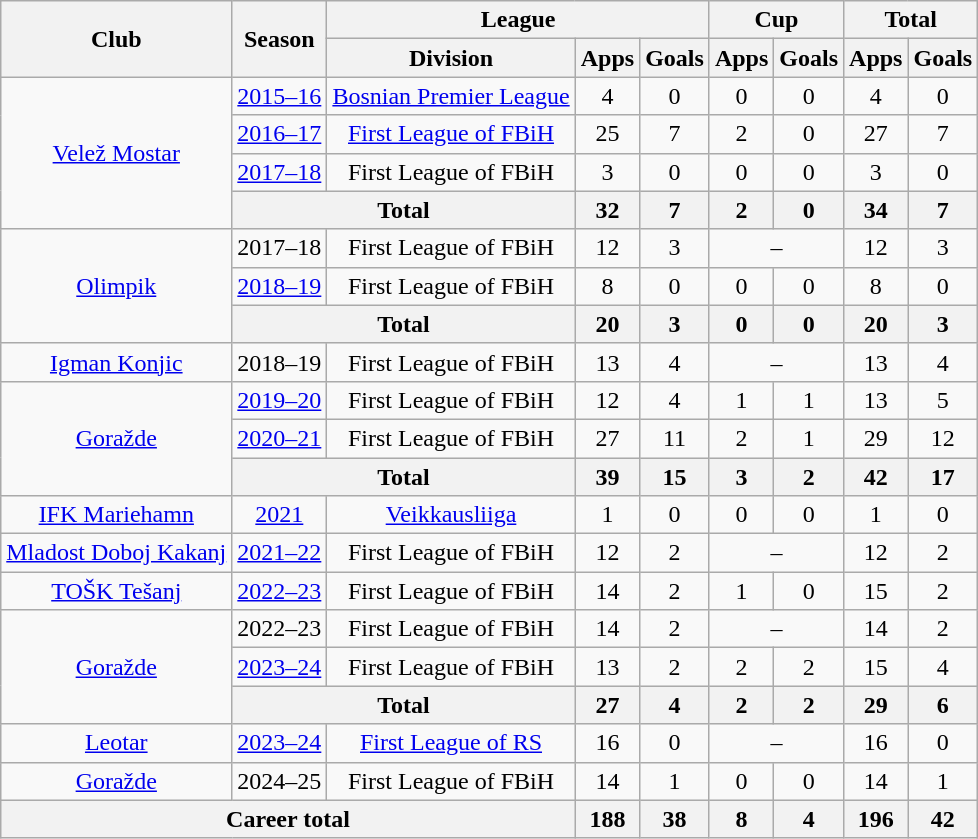<table class="wikitable" style="text-align:center">
<tr>
<th rowspan="2">Club</th>
<th rowspan="2">Season</th>
<th colspan="3">League</th>
<th colspan="2">Cup</th>
<th colspan="2">Total</th>
</tr>
<tr>
<th>Division</th>
<th>Apps</th>
<th>Goals</th>
<th>Apps</th>
<th>Goals</th>
<th>Apps</th>
<th>Goals</th>
</tr>
<tr>
<td rowspan=4><a href='#'>Velež Mostar</a></td>
<td><a href='#'>2015–16</a></td>
<td><a href='#'>Bosnian Premier League</a></td>
<td>4</td>
<td>0</td>
<td>0</td>
<td>0</td>
<td>4</td>
<td>0</td>
</tr>
<tr>
<td><a href='#'>2016–17</a></td>
<td><a href='#'>First League of FBiH</a></td>
<td>25</td>
<td>7</td>
<td>2</td>
<td>0</td>
<td>27</td>
<td>7</td>
</tr>
<tr>
<td><a href='#'>2017–18</a></td>
<td>First League of FBiH</td>
<td>3</td>
<td>0</td>
<td>0</td>
<td>0</td>
<td>3</td>
<td>0</td>
</tr>
<tr>
<th colspan=2>Total</th>
<th>32</th>
<th>7</th>
<th>2</th>
<th>0</th>
<th>34</th>
<th>7</th>
</tr>
<tr>
<td rowspan=3><a href='#'>Olimpik</a></td>
<td>2017–18</td>
<td>First League of FBiH</td>
<td>12</td>
<td>3</td>
<td colspan=2>–</td>
<td>12</td>
<td>3</td>
</tr>
<tr>
<td><a href='#'>2018–19</a></td>
<td>First League of FBiH</td>
<td>8</td>
<td>0</td>
<td>0</td>
<td>0</td>
<td>8</td>
<td>0</td>
</tr>
<tr>
<th colspan=2>Total</th>
<th>20</th>
<th>3</th>
<th>0</th>
<th>0</th>
<th>20</th>
<th>3</th>
</tr>
<tr>
<td><a href='#'>Igman Konjic</a></td>
<td>2018–19</td>
<td>First League of FBiH</td>
<td>13</td>
<td>4</td>
<td colspan=2>–</td>
<td>13</td>
<td>4</td>
</tr>
<tr>
<td rowspan=3><a href='#'>Goražde</a></td>
<td><a href='#'>2019–20</a></td>
<td>First League of FBiH</td>
<td>12</td>
<td>4</td>
<td>1</td>
<td>1</td>
<td>13</td>
<td>5</td>
</tr>
<tr>
<td><a href='#'>2020–21</a></td>
<td>First League of FBiH</td>
<td>27</td>
<td>11</td>
<td>2</td>
<td>1</td>
<td>29</td>
<td>12</td>
</tr>
<tr>
<th colspan=2>Total</th>
<th>39</th>
<th>15</th>
<th>3</th>
<th>2</th>
<th>42</th>
<th>17</th>
</tr>
<tr>
<td><a href='#'>IFK Mariehamn</a></td>
<td><a href='#'>2021</a></td>
<td><a href='#'>Veikkausliiga</a></td>
<td>1</td>
<td>0</td>
<td>0</td>
<td>0</td>
<td>1</td>
<td>0</td>
</tr>
<tr>
<td><a href='#'>Mladost Doboj Kakanj</a></td>
<td><a href='#'>2021–22</a></td>
<td>First League of FBiH</td>
<td>12</td>
<td>2</td>
<td colspan=2>–</td>
<td>12</td>
<td>2</td>
</tr>
<tr>
<td><a href='#'>TOŠK Tešanj</a></td>
<td><a href='#'>2022–23</a></td>
<td>First League of FBiH</td>
<td>14</td>
<td>2</td>
<td>1</td>
<td>0</td>
<td>15</td>
<td>2</td>
</tr>
<tr>
<td rowspan=3><a href='#'>Goražde</a></td>
<td>2022–23</td>
<td>First League of FBiH</td>
<td>14</td>
<td>2</td>
<td colspan=2>–</td>
<td>14</td>
<td>2</td>
</tr>
<tr>
<td><a href='#'>2023–24</a></td>
<td>First League of FBiH</td>
<td>13</td>
<td>2</td>
<td>2</td>
<td>2</td>
<td>15</td>
<td>4</td>
</tr>
<tr>
<th colspan=2>Total</th>
<th>27</th>
<th>4</th>
<th>2</th>
<th>2</th>
<th>29</th>
<th>6</th>
</tr>
<tr>
<td><a href='#'>Leotar</a></td>
<td><a href='#'>2023–24</a></td>
<td><a href='#'>First League of RS</a></td>
<td>16</td>
<td>0</td>
<td colspan=2>–</td>
<td>16</td>
<td>0</td>
</tr>
<tr>
<td><a href='#'>Goražde</a></td>
<td>2024–25</td>
<td>First League of FBiH</td>
<td>14</td>
<td>1</td>
<td>0</td>
<td>0</td>
<td>14</td>
<td>1</td>
</tr>
<tr>
<th colspan="3">Career total</th>
<th>188</th>
<th>38</th>
<th>8</th>
<th>4</th>
<th>196</th>
<th>42</th>
</tr>
</table>
